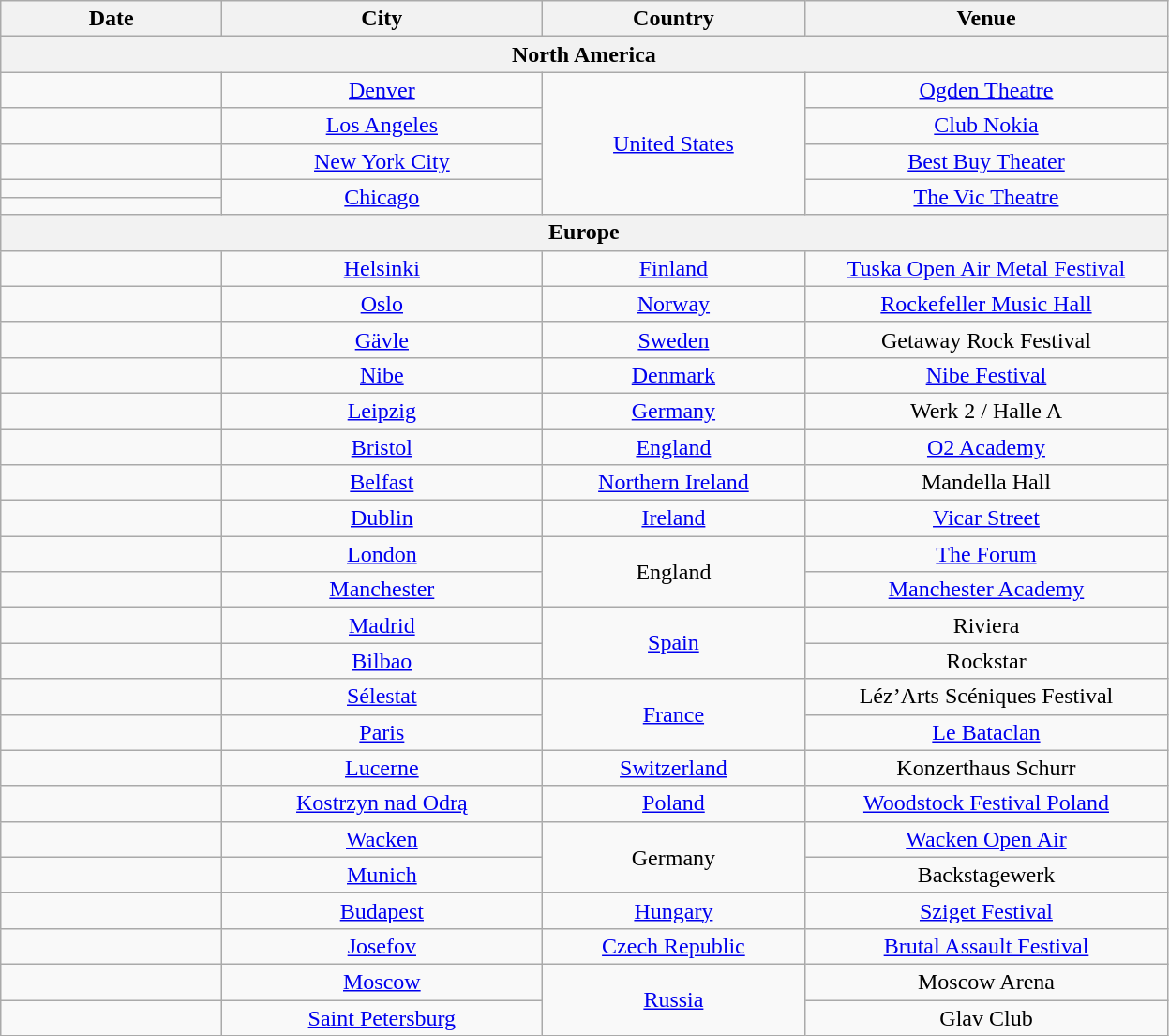<table class="wikitable" style="text-align:center;">
<tr>
<th style="width:150px;">Date</th>
<th style="width:220px;">City</th>
<th style="width:180px;">Country</th>
<th style="width:250px;">Venue</th>
</tr>
<tr>
<th colspan="4">North America</th>
</tr>
<tr>
<td></td>
<td><a href='#'>Denver</a></td>
<td rowspan="5"><a href='#'>United States</a></td>
<td><a href='#'>Ogden Theatre</a></td>
</tr>
<tr>
<td></td>
<td><a href='#'>Los Angeles</a></td>
<td><a href='#'>Club Nokia</a></td>
</tr>
<tr>
<td></td>
<td><a href='#'>New York City</a></td>
<td><a href='#'>Best Buy Theater</a></td>
</tr>
<tr>
<td></td>
<td rowspan="2"><a href='#'>Chicago</a></td>
<td rowspan="2"><a href='#'>The Vic Theatre</a></td>
</tr>
<tr>
<td></td>
</tr>
<tr>
<th colspan="5">Europe</th>
</tr>
<tr>
<td></td>
<td><a href='#'>Helsinki</a></td>
<td><a href='#'>Finland</a></td>
<td><a href='#'>Tuska Open Air Metal Festival</a></td>
</tr>
<tr>
<td></td>
<td><a href='#'>Oslo</a></td>
<td><a href='#'>Norway</a></td>
<td><a href='#'>Rockefeller Music Hall</a></td>
</tr>
<tr>
<td></td>
<td><a href='#'>Gävle</a></td>
<td><a href='#'>Sweden</a></td>
<td>Getaway Rock Festival</td>
</tr>
<tr>
<td></td>
<td><a href='#'>Nibe</a></td>
<td><a href='#'>Denmark</a></td>
<td><a href='#'>Nibe Festival</a></td>
</tr>
<tr>
<td></td>
<td><a href='#'>Leipzig</a></td>
<td><a href='#'>Germany</a></td>
<td>Werk 2 / Halle A</td>
</tr>
<tr>
<td></td>
<td><a href='#'>Bristol</a></td>
<td><a href='#'>England</a></td>
<td><a href='#'>O2 Academy</a></td>
</tr>
<tr>
<td></td>
<td><a href='#'>Belfast</a></td>
<td><a href='#'>Northern Ireland</a></td>
<td>Mandella Hall</td>
</tr>
<tr>
<td></td>
<td><a href='#'>Dublin</a></td>
<td><a href='#'>Ireland</a></td>
<td><a href='#'>Vicar Street</a></td>
</tr>
<tr>
<td></td>
<td><a href='#'>London</a></td>
<td rowspan="2">England</td>
<td><a href='#'>The Forum</a></td>
</tr>
<tr>
<td></td>
<td><a href='#'>Manchester</a></td>
<td><a href='#'>Manchester Academy</a></td>
</tr>
<tr>
<td></td>
<td><a href='#'>Madrid</a></td>
<td rowspan="2"><a href='#'>Spain</a></td>
<td>Riviera</td>
</tr>
<tr>
<td></td>
<td><a href='#'>Bilbao</a></td>
<td>Rockstar</td>
</tr>
<tr>
<td></td>
<td><a href='#'>Sélestat</a></td>
<td rowspan="2"><a href='#'>France</a></td>
<td>Léz’Arts Scéniques Festival</td>
</tr>
<tr>
<td></td>
<td><a href='#'>Paris</a></td>
<td><a href='#'>Le Bataclan</a></td>
</tr>
<tr>
<td></td>
<td><a href='#'>Lucerne</a></td>
<td><a href='#'>Switzerland</a></td>
<td>Konzerthaus Schurr</td>
</tr>
<tr>
<td></td>
<td><a href='#'>Kostrzyn nad Odrą</a></td>
<td><a href='#'>Poland</a></td>
<td><a href='#'>Woodstock Festival Poland</a></td>
</tr>
<tr>
<td></td>
<td><a href='#'>Wacken</a></td>
<td rowspan="2">Germany</td>
<td><a href='#'>Wacken Open Air</a></td>
</tr>
<tr>
<td></td>
<td><a href='#'>Munich</a></td>
<td>Backstagewerk</td>
</tr>
<tr>
<td></td>
<td><a href='#'>Budapest</a></td>
<td><a href='#'>Hungary</a></td>
<td><a href='#'>Sziget Festival</a></td>
</tr>
<tr>
<td></td>
<td><a href='#'>Josefov</a></td>
<td><a href='#'>Czech Republic</a></td>
<td><a href='#'>Brutal Assault Festival</a></td>
</tr>
<tr>
<td></td>
<td><a href='#'>Moscow</a></td>
<td rowspan="2"><a href='#'>Russia</a></td>
<td>Moscow Arena</td>
</tr>
<tr>
<td></td>
<td><a href='#'>Saint Petersburg</a></td>
<td>Glav Club</td>
</tr>
</table>
